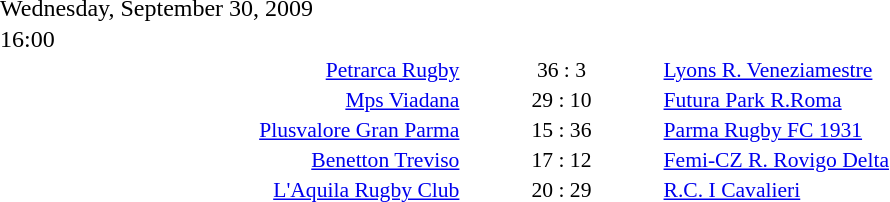<table style="width:70%;" cellspacing="1">
<tr>
<th width=35%></th>
<th width=15%></th>
<th></th>
</tr>
<tr>
<td>Wednesday, September 30, 2009</td>
</tr>
<tr>
<td>16:00</td>
</tr>
<tr style=font-size:90%>
<td align=right><a href='#'>Petrarca Rugby</a></td>
<td align=center>36 : 3</td>
<td><a href='#'>Lyons R. Veneziamestre</a></td>
</tr>
<tr style=font-size:90%>
<td align=right><a href='#'>Mps Viadana</a></td>
<td align=center>29 : 10</td>
<td><a href='#'>Futura Park R.Roma</a></td>
</tr>
<tr style=font-size:90%>
<td align=right><a href='#'>Plusvalore Gran Parma</a></td>
<td align=center>15 : 36</td>
<td><a href='#'>Parma Rugby FC 1931</a></td>
</tr>
<tr style=font-size:90%>
<td align=right><a href='#'>Benetton Treviso</a></td>
<td align=center>17 : 12</td>
<td><a href='#'>Femi-CZ R. Rovigo Delta</a></td>
</tr>
<tr style=font-size:90%>
<td align=right><a href='#'>L'Aquila Rugby Club</a></td>
<td align=center>20 : 29</td>
<td><a href='#'>R.C. I Cavalieri</a></td>
</tr>
</table>
